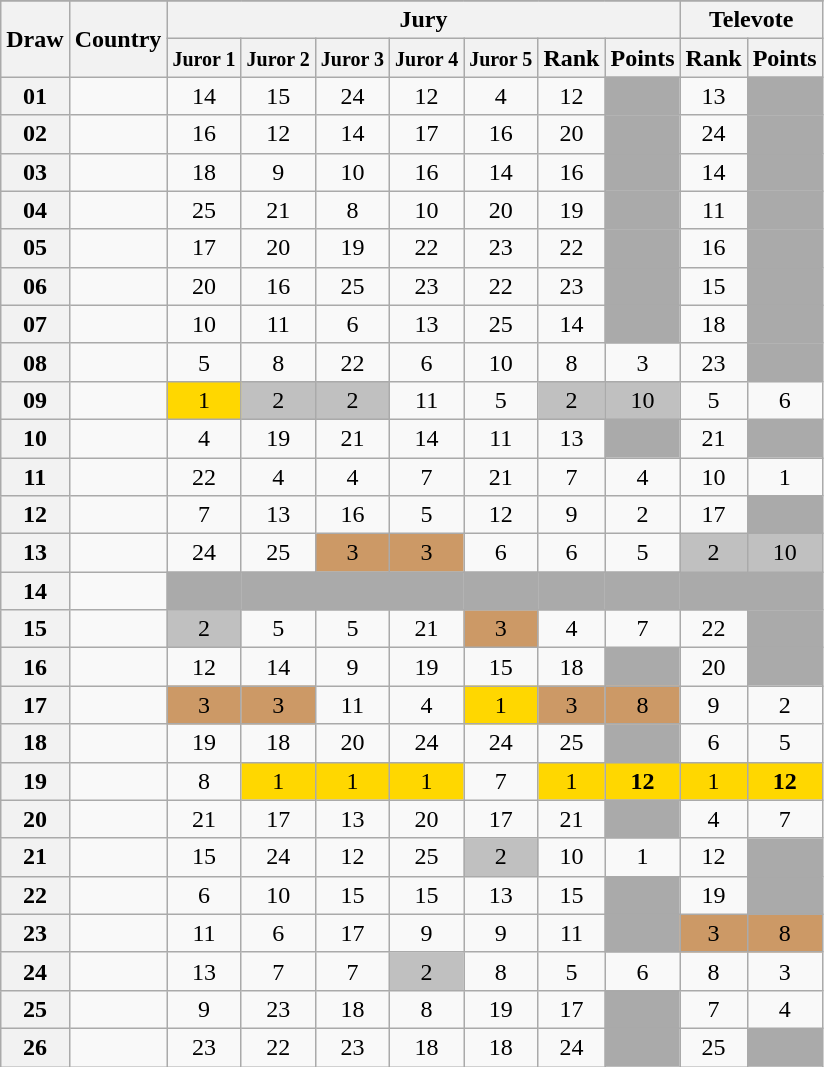<table class="sortable wikitable collapsible plainrowheaders" style="text-align:center;">
<tr>
</tr>
<tr>
<th scope="col" rowspan="2">Draw</th>
<th scope="col" rowspan="2">Country</th>
<th scope="col" colspan="7">Jury</th>
<th scope="col" colspan="2">Televote</th>
</tr>
<tr>
<th scope="col"><small>Juror 1</small></th>
<th scope="col"><small>Juror 2</small></th>
<th scope="col"><small>Juror 3</small></th>
<th scope="col"><small>Juror 4</small></th>
<th scope="col"><small>Juror 5</small></th>
<th scope="col">Rank</th>
<th scope="col">Points</th>
<th scope="col">Rank</th>
<th scope="col">Points</th>
</tr>
<tr>
<th scope="row" style="text-align:center;">01</th>
<td style="text-align:left;"></td>
<td>14</td>
<td>15</td>
<td>24</td>
<td>12</td>
<td>4</td>
<td>12</td>
<td style="background:#AAAAAA;"></td>
<td>13</td>
<td style="background:#AAAAAA;"></td>
</tr>
<tr>
<th scope="row" style="text-align:center;">02</th>
<td style="text-align:left;"></td>
<td>16</td>
<td>12</td>
<td>14</td>
<td>17</td>
<td>16</td>
<td>20</td>
<td style="background:#AAAAAA;"></td>
<td>24</td>
<td style="background:#AAAAAA;"></td>
</tr>
<tr>
<th scope="row" style="text-align:center;">03</th>
<td style="text-align:left;"></td>
<td>18</td>
<td>9</td>
<td>10</td>
<td>16</td>
<td>14</td>
<td>16</td>
<td style="background:#AAAAAA;"></td>
<td>14</td>
<td style="background:#AAAAAA;"></td>
</tr>
<tr>
<th scope="row" style="text-align:center;">04</th>
<td style="text-align:left;"></td>
<td>25</td>
<td>21</td>
<td>8</td>
<td>10</td>
<td>20</td>
<td>19</td>
<td style="background:#AAAAAA;"></td>
<td>11</td>
<td style="background:#AAAAAA;"></td>
</tr>
<tr>
<th scope="row" style="text-align:center;">05</th>
<td style="text-align:left;"></td>
<td>17</td>
<td>20</td>
<td>19</td>
<td>22</td>
<td>23</td>
<td>22</td>
<td style="background:#AAAAAA;"></td>
<td>16</td>
<td style="background:#AAAAAA;"></td>
</tr>
<tr>
<th scope="row" style="text-align:center;">06</th>
<td style="text-align:left;"></td>
<td>20</td>
<td>16</td>
<td>25</td>
<td>23</td>
<td>22</td>
<td>23</td>
<td style="background:#AAAAAA;"></td>
<td>15</td>
<td style="background:#AAAAAA;"></td>
</tr>
<tr>
<th scope="row" style="text-align:center;">07</th>
<td style="text-align:left;"></td>
<td>10</td>
<td>11</td>
<td>6</td>
<td>13</td>
<td>25</td>
<td>14</td>
<td style="background:#AAAAAA;"></td>
<td>18</td>
<td style="background:#AAAAAA;"></td>
</tr>
<tr>
<th scope="row" style="text-align:center;">08</th>
<td style="text-align:left;"></td>
<td>5</td>
<td>8</td>
<td>22</td>
<td>6</td>
<td>10</td>
<td>8</td>
<td>3</td>
<td>23</td>
<td style="background:#AAAAAA;"></td>
</tr>
<tr>
<th scope="row" style="text-align:center;">09</th>
<td style="text-align:left;"></td>
<td style="background:gold;">1</td>
<td style="background:silver;">2</td>
<td style="background:silver;">2</td>
<td>11</td>
<td>5</td>
<td style="background:silver;">2</td>
<td style="background:silver;">10</td>
<td>5</td>
<td>6</td>
</tr>
<tr>
<th scope="row" style="text-align:center;">10</th>
<td style="text-align:left;"></td>
<td>4</td>
<td>19</td>
<td>21</td>
<td>14</td>
<td>11</td>
<td>13</td>
<td style="background:#AAAAAA;"></td>
<td>21</td>
<td style="background:#AAAAAA;"></td>
</tr>
<tr>
<th scope="row" style="text-align:center;">11</th>
<td style="text-align:left;"></td>
<td>22</td>
<td>4</td>
<td>4</td>
<td>7</td>
<td>21</td>
<td>7</td>
<td>4</td>
<td>10</td>
<td>1</td>
</tr>
<tr>
<th scope="row" style="text-align:center;">12</th>
<td style="text-align:left;"></td>
<td>7</td>
<td>13</td>
<td>16</td>
<td>5</td>
<td>12</td>
<td>9</td>
<td>2</td>
<td>17</td>
<td style="background:#AAAAAA;"></td>
</tr>
<tr>
<th scope="row" style="text-align:center;">13</th>
<td style="text-align:left;"></td>
<td>24</td>
<td>25</td>
<td style="background:#CC9966;">3</td>
<td style="background:#CC9966;">3</td>
<td>6</td>
<td>6</td>
<td>5</td>
<td style="background:silver;">2</td>
<td style="background:silver;">10</td>
</tr>
<tr class=sortbottom>
<th scope="row" style="text-align:center;">14</th>
<td style="text-align:left;"><strong></strong></td>
<td style="background:#AAAAAA;"></td>
<td style="background:#AAAAAA;"></td>
<td style="background:#AAAAAA;"></td>
<td style="background:#AAAAAA;"></td>
<td style="background:#AAAAAA;"></td>
<td style="background:#AAAAAA;"></td>
<td style="background:#AAAAAA;"></td>
<td style="background:#AAAAAA;"></td>
<td style="background:#AAAAAA;"></td>
</tr>
<tr>
<th scope="row" style="text-align:center;">15</th>
<td style="text-align:left;"></td>
<td style="background:silver;">2</td>
<td>5</td>
<td>5</td>
<td>21</td>
<td style="background:#CC9966;">3</td>
<td>4</td>
<td>7</td>
<td>22</td>
<td style="background:#AAAAAA;"></td>
</tr>
<tr>
<th scope="row" style="text-align:center;">16</th>
<td style="text-align:left;"></td>
<td>12</td>
<td>14</td>
<td>9</td>
<td>19</td>
<td>15</td>
<td>18</td>
<td style="background:#AAAAAA;"></td>
<td>20</td>
<td style="background:#AAAAAA;"></td>
</tr>
<tr>
<th scope="row" style="text-align:center;">17</th>
<td style="text-align:left;"></td>
<td style="background:#CC9966;">3</td>
<td style="background:#CC9966;">3</td>
<td>11</td>
<td>4</td>
<td style="background:gold;">1</td>
<td style="background:#CC9966;">3</td>
<td style="background:#CC9966;">8</td>
<td>9</td>
<td>2</td>
</tr>
<tr>
<th scope="row" style="text-align:center;">18</th>
<td style="text-align:left;"></td>
<td>19</td>
<td>18</td>
<td>20</td>
<td>24</td>
<td>24</td>
<td>25</td>
<td style="background:#AAAAAA;"></td>
<td>6</td>
<td>5</td>
</tr>
<tr>
<th scope="row" style="text-align:center;">19</th>
<td style="text-align:left;"></td>
<td>8</td>
<td style="background:gold;">1</td>
<td style="background:gold;">1</td>
<td style="background:gold;">1</td>
<td>7</td>
<td style="background:gold;">1</td>
<td style="background:gold;"><strong>12</strong></td>
<td style="background:gold;">1</td>
<td style="background:gold;"><strong>12</strong></td>
</tr>
<tr>
<th scope="row" style="text-align:center;">20</th>
<td style="text-align:left;"></td>
<td>21</td>
<td>17</td>
<td>13</td>
<td>20</td>
<td>17</td>
<td>21</td>
<td style="background:#AAAAAA;"></td>
<td>4</td>
<td>7</td>
</tr>
<tr>
<th scope="row" style="text-align:center;">21</th>
<td style="text-align:left;"></td>
<td>15</td>
<td>24</td>
<td>12</td>
<td>25</td>
<td style="background:silver;">2</td>
<td>10</td>
<td>1</td>
<td>12</td>
<td style="background:#AAAAAA;"></td>
</tr>
<tr>
<th scope="row" style="text-align:center;">22</th>
<td style="text-align:left;"></td>
<td>6</td>
<td>10</td>
<td>15</td>
<td>15</td>
<td>13</td>
<td>15</td>
<td style="background:#AAAAAA;"></td>
<td>19</td>
<td style="background:#AAAAAA;"></td>
</tr>
<tr>
<th scope="row" style="text-align:center;">23</th>
<td style="text-align:left;"></td>
<td>11</td>
<td>6</td>
<td>17</td>
<td>9</td>
<td>9</td>
<td>11</td>
<td style="background:#AAAAAA;"></td>
<td style="background:#CC9966;">3</td>
<td style="background:#CC9966;">8</td>
</tr>
<tr>
<th scope="row" style="text-align:center;">24</th>
<td style="text-align:left;"></td>
<td>13</td>
<td>7</td>
<td>7</td>
<td style="background:silver">2</td>
<td>8</td>
<td>5</td>
<td>6</td>
<td>8</td>
<td>3</td>
</tr>
<tr>
<th scope="row" style="text-align:center;">25</th>
<td style="text-align:left;"></td>
<td>9</td>
<td>23</td>
<td>18</td>
<td>8</td>
<td>19</td>
<td>17</td>
<td style="background:#AAAAAA;"></td>
<td>7</td>
<td>4</td>
</tr>
<tr>
<th scope="row" style="text-align:center;">26</th>
<td style="text-align:left;"></td>
<td>23</td>
<td>22</td>
<td>23</td>
<td>18</td>
<td>18</td>
<td>24</td>
<td style="background:#AAAAAA;"></td>
<td>25</td>
<td style="background:#AAAAAA;"></td>
</tr>
</table>
